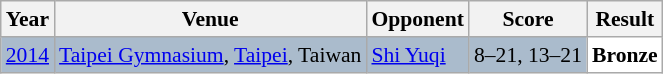<table class="sortable wikitable" style="font-size: 90%;">
<tr>
<th>Year</th>
<th>Venue</th>
<th>Opponent</th>
<th>Score</th>
<th>Result</th>
</tr>
<tr style="background:#AABBCC">
<td align="center"><a href='#'>2014</a></td>
<td align="left"><a href='#'>Taipei Gymnasium</a>, <a href='#'>Taipei</a>, Taiwan</td>
<td align="left"> <a href='#'>Shi Yuqi</a></td>
<td align="left">8–21, 13–21</td>
<td style="text-align:left; background:white"> <strong>Bronze</strong></td>
</tr>
</table>
